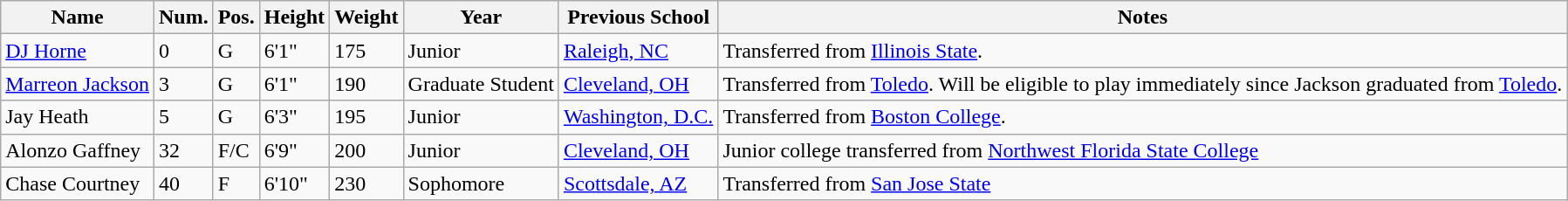<table class="wikitable sortable" style="font-size:100%;" border="1">
<tr>
<th>Name</th>
<th>Num.</th>
<th>Pos.</th>
<th>Height</th>
<th>Weight</th>
<th>Year</th>
<th>Previous School</th>
<th ! class="unsortable">Notes</th>
</tr>
<tr>
<td><a href='#'>DJ Horne</a></td>
<td>0</td>
<td>G</td>
<td>6'1"</td>
<td>175</td>
<td>Junior</td>
<td><a href='#'>Raleigh, NC</a></td>
<td>Transferred from <a href='#'>Illinois State</a>.</td>
</tr>
<tr>
<td><a href='#'>Marreon Jackson</a></td>
<td>3</td>
<td>G</td>
<td>6'1"</td>
<td>190</td>
<td>Graduate Student</td>
<td><a href='#'>Cleveland, OH</a></td>
<td>Transferred from <a href='#'>Toledo</a>. Will be eligible to play immediately since Jackson graduated from <a href='#'>Toledo</a>.</td>
</tr>
<tr>
<td>Jay Heath</td>
<td>5</td>
<td>G</td>
<td>6'3"</td>
<td>195</td>
<td>Junior</td>
<td><a href='#'>Washington, D.C.</a></td>
<td>Transferred from <a href='#'>Boston College</a>.</td>
</tr>
<tr>
<td>Alonzo Gaffney</td>
<td>32</td>
<td>F/C</td>
<td>6'9"</td>
<td>200</td>
<td>Junior</td>
<td><a href='#'>Cleveland, OH</a></td>
<td>Junior college transferred from <a href='#'>Northwest Florida State College</a></td>
</tr>
<tr>
<td>Chase Courtney</td>
<td>40</td>
<td>F</td>
<td>6'10"</td>
<td>230</td>
<td>Sophomore</td>
<td><a href='#'>Scottsdale, AZ</a></td>
<td>Transferred from <a href='#'>San Jose State</a></td>
</tr>
</table>
